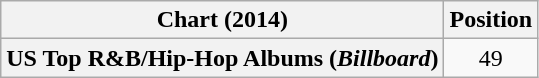<table class="wikitable plainrowheaders" style="text-align:center">
<tr>
<th scope="col">Chart (2014)</th>
<th scope="col">Position</th>
</tr>
<tr>
<th scope="row">US Top R&B/Hip-Hop Albums (<em>Billboard</em>)</th>
<td>49</td>
</tr>
</table>
